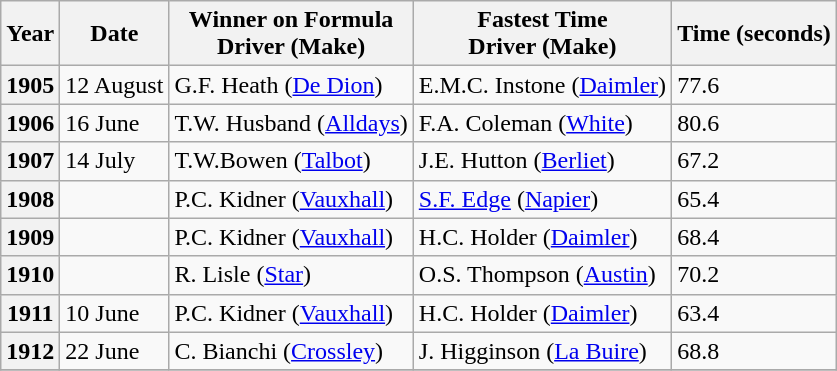<table class="wikitable">
<tr>
<th width="*">Year</th>
<th width="*">Date</th>
<th width="*">Winner on Formula <br> Driver (Make)</th>
<th width="*">Fastest Time <br> Driver (Make)</th>
<th width="*">Time (seconds)</th>
</tr>
<tr>
<th>1905</th>
<td>12 August</td>
<td>G.F. Heath (<a href='#'>De Dion</a>)</td>
<td>E.M.C. Instone (<a href='#'>Daimler</a>)</td>
<td>77.6</td>
</tr>
<tr>
<th>1906</th>
<td>16 June</td>
<td>T.W. Husband (<a href='#'>Alldays</a>)</td>
<td>F.A. Coleman (<a href='#'>White</a>)</td>
<td>80.6</td>
</tr>
<tr>
<th>1907</th>
<td>14 July</td>
<td>T.W.Bowen  (<a href='#'>Talbot</a>)</td>
<td>J.E. Hutton (<a href='#'>Berliet</a>)</td>
<td>67.2</td>
</tr>
<tr>
<th>1908</th>
<td></td>
<td>P.C. Kidner (<a href='#'>Vauxhall</a>)</td>
<td><a href='#'>S.F. Edge</a> (<a href='#'>Napier</a>)</td>
<td>65.4</td>
</tr>
<tr>
<th>1909</th>
<td></td>
<td>P.C. Kidner (<a href='#'>Vauxhall</a>)</td>
<td>H.C. Holder (<a href='#'>Daimler</a>)</td>
<td>68.4</td>
</tr>
<tr>
<th>1910</th>
<td></td>
<td>R. Lisle (<a href='#'>Star</a>)</td>
<td>O.S. Thompson (<a href='#'>Austin</a>)</td>
<td>70.2</td>
</tr>
<tr>
<th>1911</th>
<td>10 June</td>
<td>P.C. Kidner (<a href='#'>Vauxhall</a>)</td>
<td>H.C. Holder (<a href='#'>Daimler</a>)</td>
<td>63.4</td>
</tr>
<tr>
<th>1912</th>
<td>22 June</td>
<td>C. Bianchi (<a href='#'>Crossley</a>)</td>
<td>J. Higginson  (<a href='#'>La Buire</a>)</td>
<td>68.8</td>
</tr>
<tr>
</tr>
</table>
